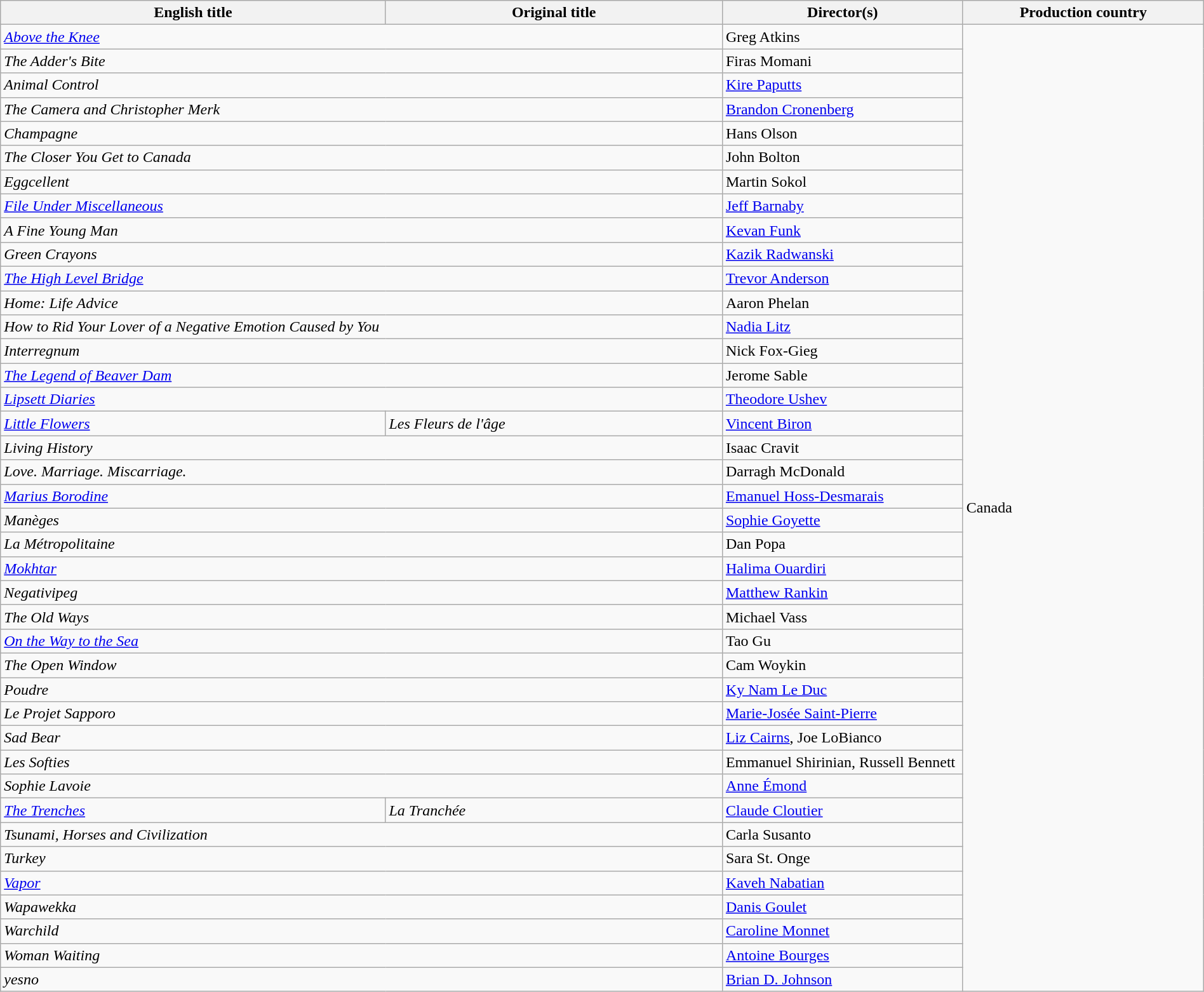<table class="sortable wikitable" width="100%">
<tr>
<th scope="col" width="32%">English title</th>
<th scope="col" width="28%">Original title</th>
<th scope="col" width="20%">Director(s)</th>
<th scope="col" width="20%">Production country</th>
</tr>
<tr>
<td colspan=2><em><a href='#'>Above the Knee</a></em></td>
<td>Greg Atkins</td>
<td rowspan=40>Canada</td>
</tr>
<tr>
<td colspan=2><em>The Adder's Bite</em></td>
<td>Firas Momani</td>
</tr>
<tr>
<td colspan=2><em>Animal Control</em></td>
<td><a href='#'>Kire Paputts</a></td>
</tr>
<tr>
<td colspan=2><em>The Camera and Christopher Merk</em></td>
<td><a href='#'>Brandon Cronenberg</a></td>
</tr>
<tr>
<td colspan=2><em>Champagne</em></td>
<td>Hans Olson</td>
</tr>
<tr>
<td colspan=2><em>The Closer You Get to Canada</em></td>
<td>John Bolton</td>
</tr>
<tr>
<td colspan=2><em>Eggcellent</em></td>
<td>Martin Sokol</td>
</tr>
<tr>
<td colspan=2><em><a href='#'>File Under Miscellaneous</a></em></td>
<td><a href='#'>Jeff Barnaby</a></td>
</tr>
<tr>
<td colspan=2><em>A Fine Young Man</em></td>
<td><a href='#'>Kevan Funk</a></td>
</tr>
<tr>
<td colspan=2><em>Green Crayons</em></td>
<td><a href='#'>Kazik Radwanski</a></td>
</tr>
<tr>
<td colspan=2><em><a href='#'>The High Level Bridge</a></em></td>
<td><a href='#'>Trevor Anderson</a></td>
</tr>
<tr>
<td colspan=2><em>Home: Life Advice</em></td>
<td>Aaron Phelan</td>
</tr>
<tr>
<td colspan=2><em>How to Rid Your Lover of a Negative Emotion Caused by You</em></td>
<td><a href='#'>Nadia Litz</a></td>
</tr>
<tr>
<td colspan=2><em>Interregnum</em></td>
<td>Nick Fox-Gieg</td>
</tr>
<tr>
<td colspan=2><em><a href='#'>The Legend of Beaver Dam</a></em></td>
<td>Jerome Sable</td>
</tr>
<tr>
<td colspan=2><em><a href='#'>Lipsett Diaries</a></em></td>
<td><a href='#'>Theodore Ushev</a></td>
</tr>
<tr>
<td><em><a href='#'>Little Flowers</a></em></td>
<td><em>Les Fleurs de l'âge</em></td>
<td><a href='#'>Vincent Biron</a></td>
</tr>
<tr>
<td colspan=2><em>Living History</em></td>
<td>Isaac Cravit</td>
</tr>
<tr>
<td colspan=2><em>Love. Marriage. Miscarriage.</em></td>
<td>Darragh McDonald</td>
</tr>
<tr>
<td colspan=2><em><a href='#'>Marius Borodine</a></em></td>
<td><a href='#'>Emanuel Hoss-Desmarais</a></td>
</tr>
<tr>
<td colspan=2><em>Manèges</em></td>
<td><a href='#'>Sophie Goyette</a></td>
</tr>
<tr>
<td colspan=2><em>La Métropolitaine</em></td>
<td>Dan Popa</td>
</tr>
<tr>
<td colspan=2><em><a href='#'>Mokhtar</a></em></td>
<td><a href='#'>Halima Ouardiri</a></td>
</tr>
<tr>
<td colspan=2><em>Negativipeg</em></td>
<td><a href='#'>Matthew Rankin</a></td>
</tr>
<tr>
<td colspan=2><em>The Old Ways</em></td>
<td>Michael Vass</td>
</tr>
<tr>
<td colspan=2><em><a href='#'>On the Way to the Sea</a></em></td>
<td>Tao Gu</td>
</tr>
<tr>
<td colspan=2><em>The Open Window</em></td>
<td>Cam Woykin</td>
</tr>
<tr>
<td colspan=2><em>Poudre</em></td>
<td><a href='#'>Ky Nam Le Duc</a></td>
</tr>
<tr>
<td colspan=2><em>Le Projet Sapporo</em></td>
<td><a href='#'>Marie-Josée Saint-Pierre</a></td>
</tr>
<tr>
<td colspan=2><em>Sad Bear</em></td>
<td><a href='#'>Liz Cairns</a>, Joe LoBianco</td>
</tr>
<tr>
<td colspan=2><em>Les Softies</em></td>
<td>Emmanuel Shirinian, Russell Bennett</td>
</tr>
<tr>
<td colspan=2><em>Sophie Lavoie</em></td>
<td><a href='#'>Anne Émond</a></td>
</tr>
<tr>
<td><em><a href='#'>The Trenches</a></em></td>
<td><em>La Tranchée</em></td>
<td><a href='#'>Claude Cloutier</a></td>
</tr>
<tr>
<td colspan=2><em>Tsunami, Horses and Civilization</em></td>
<td>Carla Susanto</td>
</tr>
<tr>
<td colspan=2><em>Turkey</em></td>
<td>Sara St. Onge</td>
</tr>
<tr>
<td colspan=2><em><a href='#'>Vapor</a></em></td>
<td><a href='#'>Kaveh Nabatian</a></td>
</tr>
<tr>
<td colspan=2><em>Wapawekka</em></td>
<td><a href='#'>Danis Goulet</a></td>
</tr>
<tr>
<td colspan=2><em>Warchild</em></td>
<td><a href='#'>Caroline Monnet</a></td>
</tr>
<tr>
<td colspan=2><em>Woman Waiting</em></td>
<td><a href='#'>Antoine Bourges</a></td>
</tr>
<tr>
<td colspan=2><em>yesno</em></td>
<td><a href='#'>Brian D. Johnson</a></td>
</tr>
</table>
